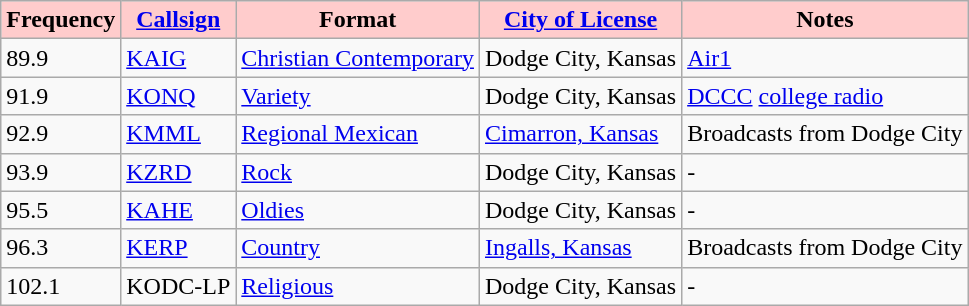<table class="wikitable">
<tr>
<th style="background:#fcc;"><strong>Frequency</strong></th>
<th style="background:#fcc;"><strong><a href='#'>Callsign</a></strong></th>
<th style="background:#fcc;"><strong>Format</strong></th>
<th style="background:#fcc;"><strong><a href='#'>City of License</a></strong></th>
<th style="background:#fcc;"><strong>Notes</strong></th>
</tr>
<tr>
<td>89.9</td>
<td><a href='#'>KAIG</a></td>
<td><a href='#'>Christian Contemporary</a></td>
<td>Dodge City, Kansas</td>
<td><a href='#'>Air1</a></td>
</tr>
<tr>
<td>91.9</td>
<td><a href='#'>KONQ</a></td>
<td><a href='#'>Variety</a></td>
<td>Dodge City, Kansas</td>
<td><a href='#'>DCCC</a> <a href='#'>college radio</a></td>
</tr>
<tr>
<td>92.9</td>
<td><a href='#'>KMML</a></td>
<td><a href='#'>Regional Mexican</a></td>
<td><a href='#'>Cimarron, Kansas</a></td>
<td>Broadcasts from Dodge City</td>
</tr>
<tr>
<td>93.9</td>
<td><a href='#'>KZRD</a></td>
<td><a href='#'>Rock</a></td>
<td>Dodge City, Kansas</td>
<td>-</td>
</tr>
<tr>
<td>95.5</td>
<td><a href='#'>KAHE</a></td>
<td><a href='#'>Oldies</a></td>
<td>Dodge City, Kansas</td>
<td>-</td>
</tr>
<tr>
<td>96.3</td>
<td><a href='#'>KERP</a></td>
<td><a href='#'>Country</a></td>
<td><a href='#'>Ingalls, Kansas</a></td>
<td>Broadcasts from Dodge City</td>
</tr>
<tr>
<td>102.1</td>
<td>KODC-LP</td>
<td><a href='#'>Religious</a></td>
<td>Dodge City, Kansas</td>
<td>-</td>
</tr>
</table>
